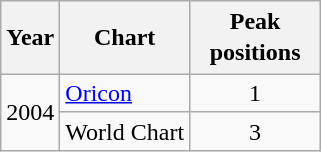<table class="wikitable">
<tr>
<th>Year</th>
<th>Chart</th>
<th style="width:5em;line-height:1.3">Peak positions</th>
</tr>
<tr>
<td rowspan="2">2004</td>
<td><a href='#'>Oricon</a></td>
<td align="center">1</td>
</tr>
<tr>
<td>World Chart</td>
<td align="center">3</td>
</tr>
</table>
